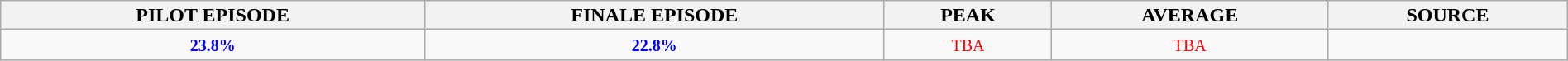<table class="wikitable" style="text-align:center; background:#f9f9f9; line-height:16px;" width="100%">
<tr>
<th>PILOT EPISODE</th>
<th>FINALE EPISODE</th>
<th>PEAK</th>
<th>AVERAGE</th>
<th>SOURCE</th>
</tr>
<tr>
<td style="text-align:center; color:blue;"><small> <strong>23.8%</strong></small></td>
<td style="text-align:center; color:blue;"><small> <strong>22.8%</strong></small></td>
<td style="text-align:center; color:red;"><small>TBA</small></td>
<td style="text-align:center; color:red;"><small>TBA</small></td>
<td></td>
</tr>
</table>
